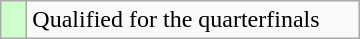<table class=wikitable width=240>
<tr>
<td width=10px style="background-color:#ccffcc;"></td>
<td>Qualified for the quarterfinals</td>
</tr>
</table>
